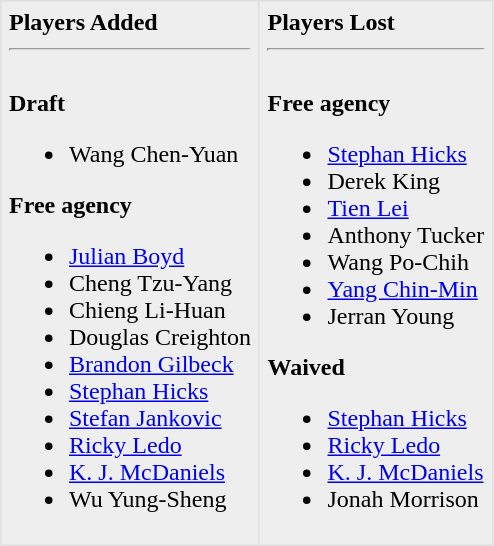<table border=1 style="border-collapse:collapse; background-color:#eeeeee" bordercolor="#DFDFDF" cellpadding="5">
<tr>
<td valign="top"><strong>Players Added</strong> <hr><br><strong>Draft</strong><ul><li>Wang Chen-Yuan</li></ul><strong>Free agency</strong><ul><li><a href='#'>Julian Boyd</a></li><li>Cheng Tzu-Yang</li><li>Chieng Li-Huan</li><li>Douglas Creighton</li><li><a href='#'>Brandon Gilbeck</a></li><li><a href='#'>Stephan Hicks</a></li><li><a href='#'>Stefan Jankovic</a></li><li><a href='#'>Ricky Ledo</a></li><li><a href='#'>K. J. McDaniels</a></li><li>Wu Yung-Sheng</li></ul></td>
<td valign="top"><strong>Players Lost</strong> <hr><br><strong>Free agency</strong><ul><li><a href='#'>Stephan Hicks</a></li><li>Derek King</li><li><a href='#'>Tien Lei</a></li><li>Anthony Tucker</li><li>Wang Po-Chih</li><li><a href='#'>Yang Chin-Min</a></li><li>Jerran Young</li></ul><strong>Waived</strong><ul><li><a href='#'>Stephan Hicks</a></li><li><a href='#'>Ricky Ledo</a></li><li><a href='#'>K. J. McDaniels</a></li><li>Jonah Morrison</li></ul></td>
</tr>
</table>
